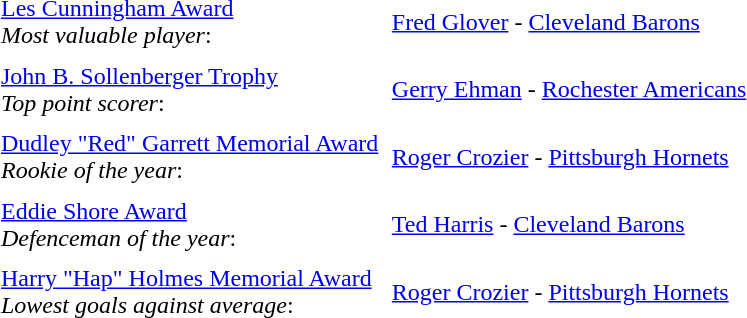<table cellpadding="3" cellspacing="3">
<tr>
<td><a href='#'>Les Cunningham Award</a><br><em>Most valuable player</em>:</td>
<td><a href='#'>Fred Glover</a> - <a href='#'>Cleveland Barons</a></td>
</tr>
<tr>
<td><a href='#'>John B. Sollenberger Trophy</a><br><em>Top point scorer</em>:</td>
<td><a href='#'>Gerry Ehman</a> - <a href='#'>Rochester Americans</a></td>
</tr>
<tr>
<td><a href='#'>Dudley "Red" Garrett Memorial Award</a><br><em>Rookie of the year</em>:</td>
<td><a href='#'>Roger Crozier</a> - <a href='#'>Pittsburgh Hornets</a></td>
</tr>
<tr>
<td><a href='#'>Eddie Shore Award</a><br><em>Defenceman of the year</em>:</td>
<td><a href='#'>Ted Harris</a> - <a href='#'>Cleveland Barons</a></td>
</tr>
<tr>
<td><a href='#'>Harry "Hap" Holmes Memorial Award</a><br><em>Lowest goals against average</em>:</td>
<td><a href='#'>Roger Crozier</a> - <a href='#'>Pittsburgh Hornets</a></td>
</tr>
</table>
